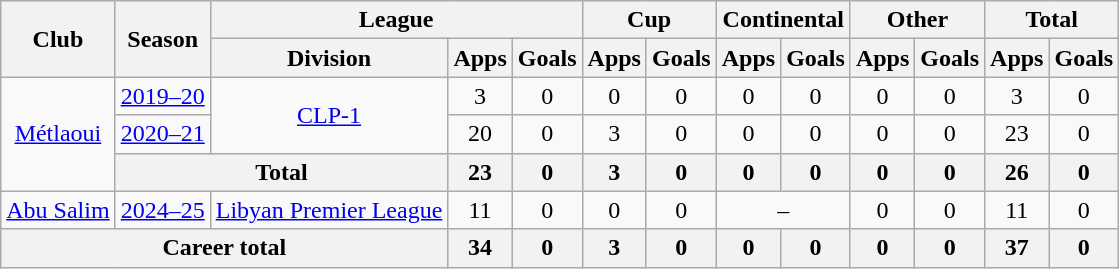<table class="wikitable" style="text-align: center">
<tr>
<th rowspan="2">Club</th>
<th rowspan="2">Season</th>
<th colspan="3">League</th>
<th colspan="2">Cup</th>
<th colspan="2">Continental</th>
<th colspan="2">Other</th>
<th colspan="2">Total</th>
</tr>
<tr>
<th>Division</th>
<th>Apps</th>
<th>Goals</th>
<th>Apps</th>
<th>Goals</th>
<th>Apps</th>
<th>Goals</th>
<th>Apps</th>
<th>Goals</th>
<th>Apps</th>
<th>Goals</th>
</tr>
<tr>
<td rowspan="3"><a href='#'>Métlaoui</a></td>
<td><a href='#'>2019–20</a></td>
<td rowspan="2"><a href='#'>CLP-1</a></td>
<td>3</td>
<td>0</td>
<td>0</td>
<td>0</td>
<td>0</td>
<td>0</td>
<td>0</td>
<td>0</td>
<td>3</td>
<td>0</td>
</tr>
<tr>
<td><a href='#'>2020–21</a></td>
<td>20</td>
<td>0</td>
<td>3</td>
<td>0</td>
<td>0</td>
<td>0</td>
<td>0</td>
<td>0</td>
<td>23</td>
<td>0</td>
</tr>
<tr>
<th colspan="2"><strong>Total</strong></th>
<th>23</th>
<th>0</th>
<th>3</th>
<th>0</th>
<th>0</th>
<th>0</th>
<th>0</th>
<th>0</th>
<th>26</th>
<th>0</th>
</tr>
<tr>
<td><a href='#'>Abu Salim</a></td>
<td><a href='#'>2024–25</a></td>
<td><a href='#'>Libyan Premier League</a></td>
<td>11</td>
<td>0</td>
<td>0</td>
<td>0</td>
<td colspan="2">–</td>
<td>0</td>
<td>0</td>
<td>11</td>
<td>0</td>
</tr>
<tr>
<th colspan="3"><strong>Career total</strong></th>
<th>34</th>
<th>0</th>
<th>3</th>
<th>0</th>
<th>0</th>
<th>0</th>
<th>0</th>
<th>0</th>
<th>37</th>
<th>0</th>
</tr>
</table>
